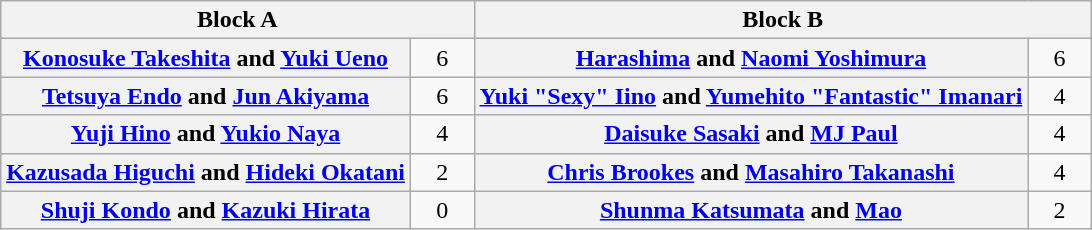<table class="wikitable" style="margin: 1em auto 1em auto;text-align:center">
<tr>
<th colspan="2">Block A</th>
<th colspan="2">Block B</th>
</tr>
<tr>
<th><a href='#'>Konosuke Takeshita</a> and <a href='#'>Yuki Ueno</a><br></th>
<td style="width:35px">6</td>
<th><a href='#'>Harashima</a> and <a href='#'>Naomi Yoshimura</a><br></th>
<td style="width:35px">6</td>
</tr>
<tr>
<th><a href='#'>Tetsuya Endo</a> and <a href='#'>Jun Akiyama</a><br></th>
<td>6</td>
<th><a href='#'>Yuki "Sexy" Iino</a> and <a href='#'>Yumehito "Fantastic" Imanari</a><br></th>
<td>4</td>
</tr>
<tr>
<th><a href='#'>Yuji Hino</a> and <a href='#'>Yukio Naya</a></th>
<td>4</td>
<th><a href='#'>Daisuke Sasaki</a> and <a href='#'>MJ Paul</a><br></th>
<td>4</td>
</tr>
<tr>
<th><a href='#'>Kazusada Higuchi</a> and <a href='#'>Hideki Okatani</a><br></th>
<td>2</td>
<th><a href='#'>Chris Brookes</a> and <a href='#'>Masahiro Takanashi</a><br></th>
<td>4</td>
</tr>
<tr>
<th><a href='#'>Shuji Kondo</a> and <a href='#'>Kazuki Hirata</a></th>
<td>0</td>
<th><a href='#'>Shunma Katsumata</a> and <a href='#'>Mao</a><br></th>
<td>2</td>
</tr>
</table>
